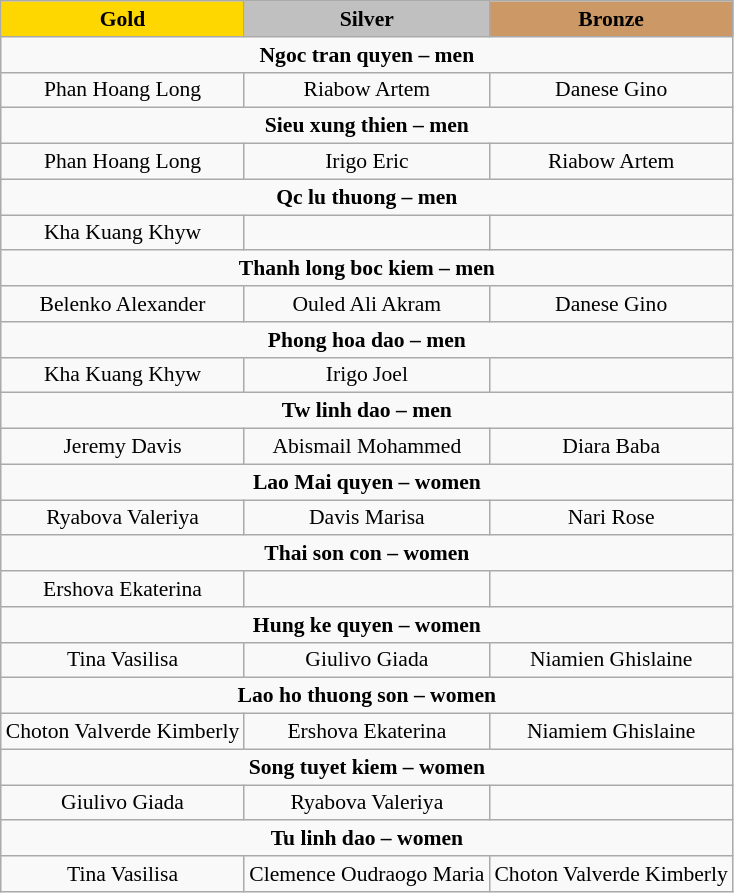<table class="wikitable" style="text-align:center; font-size:90%;">
<tr>
<td style="background:gold;  font-weight:bold;">Gold</td>
<td style="background:silver;  font-weight:bold;">Silver</td>
<td style="background:#cc9966; font-weight:bold;">Bronze</td>
</tr>
<tr>
<td colspan="3"><strong>Ngoc tran quyen – men</strong></td>
</tr>
<tr>
<td> Phan Hoang Long</td>
<td> Riabow Artem</td>
<td> Danese Gino</td>
</tr>
<tr>
<td colspan="3"><strong>Sieu xung thien – men</strong></td>
</tr>
<tr>
<td> Phan Hoang Long</td>
<td> Irigo Eric</td>
<td> Riabow Artem</td>
</tr>
<tr>
<td colspan="3"><strong>Qc lu thuong – men</strong></td>
</tr>
<tr>
<td> Kha Kuang Khyw</td>
<td></td>
<td></td>
</tr>
<tr>
<td colspan="3"><strong>Thanh long boc kiem – men</strong></td>
</tr>
<tr>
<td> Belenko Alexander</td>
<td> Ouled Ali Akram</td>
<td> Danese Gino</td>
</tr>
<tr>
<td colspan="3"><strong>Phong hoa dao – men</strong></td>
</tr>
<tr>
<td> Kha Kuang Khyw</td>
<td> Irigo Joel</td>
<td></td>
</tr>
<tr>
<td colspan="3"><strong>Tw linh dao – men</strong></td>
</tr>
<tr>
<td> Jeremy Davis</td>
<td> Abismail Mohammed</td>
<td> Diara Baba</td>
</tr>
<tr>
<td colspan="3"><strong>Lao Mai quyen – women</strong></td>
</tr>
<tr>
<td> Ryabova Valeriya</td>
<td> Davis Marisa</td>
<td> Nari Rose</td>
</tr>
<tr>
<td colspan="3"><strong>Thai son con – women</strong></td>
</tr>
<tr>
<td> Ershova Ekaterina</td>
<td></td>
<td></td>
</tr>
<tr>
<td colspan="3"><strong>Hung ke quyen – women</strong></td>
</tr>
<tr>
<td> Tina Vasilisa</td>
<td> Giulivo Giada</td>
<td> Niamien Ghislaine</td>
</tr>
<tr>
<td colspan="3"><strong>Lao ho thuong son – women</strong></td>
</tr>
<tr>
<td> Choton Valverde Kimberly</td>
<td> Ershova Ekaterina</td>
<td> Niamiem Ghislaine</td>
</tr>
<tr>
<td colspan="3"><strong>Song tuyet kiem – women</strong></td>
</tr>
<tr>
<td> Giulivo Giada</td>
<td> Ryabova Valeriya</td>
<td></td>
</tr>
<tr>
<td colspan="3"><strong>Tu linh dao – women</strong></td>
</tr>
<tr>
<td> Tina Vasilisa</td>
<td> Clemence Oudraogo Maria</td>
<td> Choton Valverde Kimberly</td>
</tr>
</table>
